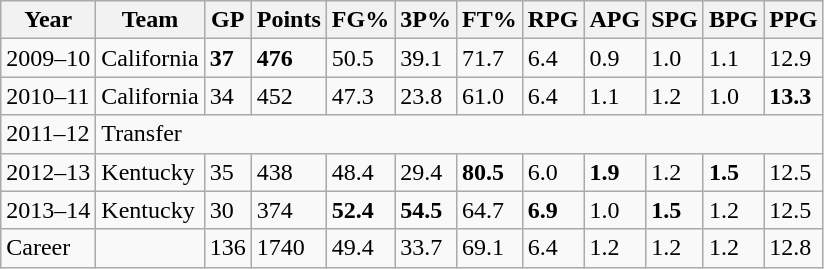<table class="wikitable">
<tr>
<th>Year</th>
<th>Team</th>
<th>GP</th>
<th>Points</th>
<th>FG%</th>
<th>3P%</th>
<th>FT%</th>
<th>RPG</th>
<th>APG</th>
<th>SPG</th>
<th>BPG</th>
<th>PPG</th>
</tr>
<tr>
<td>2009–10</td>
<td>California</td>
<td><strong>37</strong></td>
<td><strong>476</strong></td>
<td>50.5</td>
<td>39.1</td>
<td>71.7</td>
<td>6.4</td>
<td>0.9</td>
<td>1.0</td>
<td>1.1</td>
<td>12.9</td>
</tr>
<tr>
<td>2010–11</td>
<td>California</td>
<td>34</td>
<td>452</td>
<td>47.3</td>
<td>23.8</td>
<td>61.0</td>
<td>6.4</td>
<td>1.1</td>
<td>1.2</td>
<td>1.0</td>
<td><strong>13.3</strong></td>
</tr>
<tr>
<td>2011–12</td>
<td colspan="11">Transfer</td>
</tr>
<tr>
<td>2012–13</td>
<td>Kentucky</td>
<td>35</td>
<td>438</td>
<td>48.4</td>
<td>29.4</td>
<td><strong>80.5</strong></td>
<td>6.0</td>
<td><strong>1.9</strong></td>
<td>1.2</td>
<td><strong>1.5</strong></td>
<td>12.5</td>
</tr>
<tr>
<td>2013–14</td>
<td>Kentucky</td>
<td>30</td>
<td>374</td>
<td><strong>52.4</strong></td>
<td><strong>54.5</strong></td>
<td>64.7</td>
<td><strong>6.9</strong></td>
<td>1.0</td>
<td><strong>1.5</strong></td>
<td>1.2</td>
<td>12.5</td>
</tr>
<tr>
<td>Career</td>
<td></td>
<td>136</td>
<td>1740</td>
<td>49.4</td>
<td>33.7</td>
<td>69.1</td>
<td>6.4</td>
<td>1.2</td>
<td>1.2</td>
<td>1.2</td>
<td>12.8</td>
</tr>
</table>
